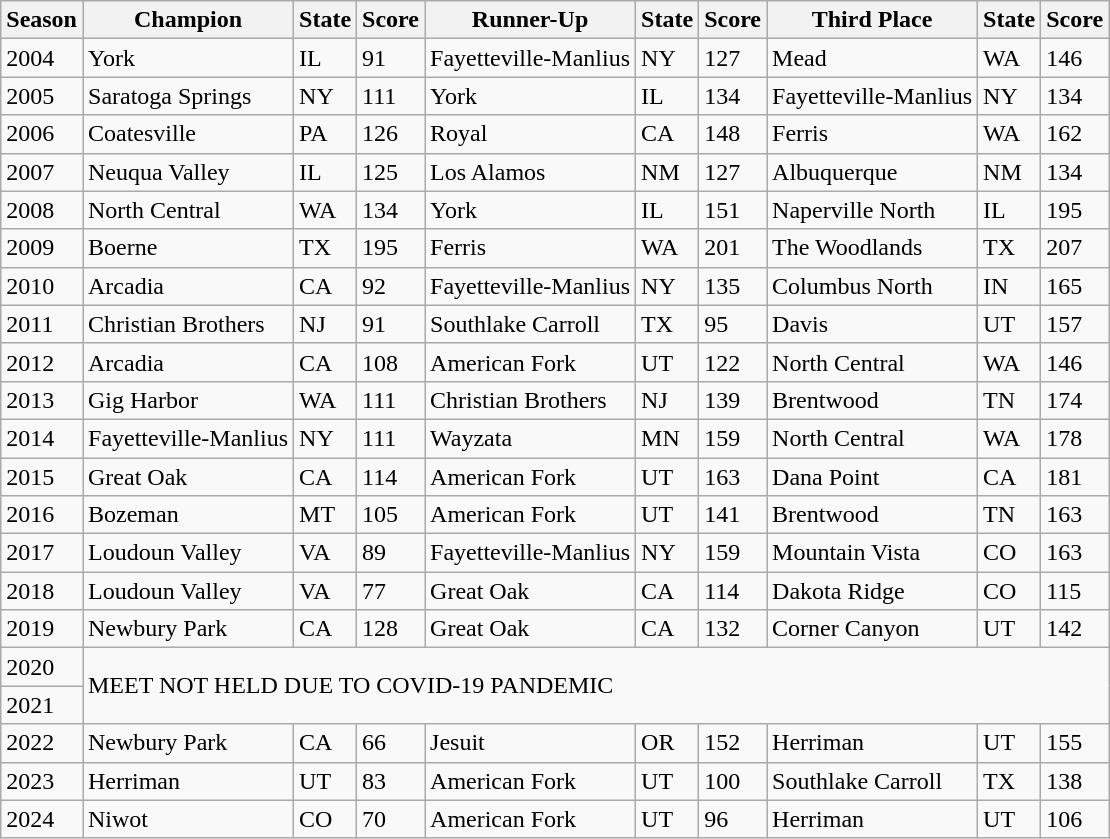<table class="wikitable">
<tr>
<th>Season</th>
<th>Champion</th>
<th>State</th>
<th>Score</th>
<th>Runner-Up</th>
<th>State</th>
<th>Score</th>
<th>Third Place</th>
<th>State</th>
<th>Score</th>
</tr>
<tr>
<td>2004</td>
<td>York</td>
<td>IL</td>
<td>91</td>
<td>Fayetteville-Manlius</td>
<td>NY</td>
<td>127</td>
<td>Mead</td>
<td>WA</td>
<td>146</td>
</tr>
<tr>
<td>2005</td>
<td>Saratoga Springs</td>
<td>NY</td>
<td>111</td>
<td>York</td>
<td>IL</td>
<td>134</td>
<td>Fayetteville-Manlius</td>
<td>NY</td>
<td>134</td>
</tr>
<tr>
<td>2006</td>
<td>Coatesville</td>
<td>PA</td>
<td>126</td>
<td>Royal</td>
<td>CA</td>
<td>148</td>
<td>Ferris</td>
<td>WA</td>
<td>162</td>
</tr>
<tr>
<td>2007</td>
<td>Neuqua Valley</td>
<td>IL</td>
<td>125</td>
<td>Los Alamos</td>
<td>NM</td>
<td>127</td>
<td>Albuquerque</td>
<td>NM</td>
<td>134</td>
</tr>
<tr>
<td>2008</td>
<td>North Central</td>
<td>WA</td>
<td>134</td>
<td>York</td>
<td>IL</td>
<td>151</td>
<td>Naperville North</td>
<td>IL</td>
<td>195</td>
</tr>
<tr>
<td>2009</td>
<td>Boerne</td>
<td>TX</td>
<td>195</td>
<td>Ferris</td>
<td>WA</td>
<td>201</td>
<td>The Woodlands</td>
<td>TX</td>
<td>207</td>
</tr>
<tr>
<td>2010</td>
<td>Arcadia</td>
<td>CA</td>
<td>92</td>
<td>Fayetteville-Manlius</td>
<td>NY</td>
<td>135</td>
<td>Columbus North</td>
<td>IN</td>
<td>165</td>
</tr>
<tr>
<td>2011</td>
<td>Christian Brothers</td>
<td>NJ</td>
<td>91</td>
<td>Southlake Carroll</td>
<td>TX</td>
<td>95</td>
<td>Davis</td>
<td>UT</td>
<td>157</td>
</tr>
<tr>
<td>2012</td>
<td>Arcadia</td>
<td>CA</td>
<td>108</td>
<td>American Fork</td>
<td>UT</td>
<td>122</td>
<td>North Central</td>
<td>WA</td>
<td>146</td>
</tr>
<tr>
<td>2013</td>
<td>Gig Harbor</td>
<td>WA</td>
<td>111</td>
<td>Christian Brothers</td>
<td>NJ</td>
<td>139</td>
<td>Brentwood</td>
<td>TN</td>
<td>174</td>
</tr>
<tr>
<td>2014</td>
<td>Fayetteville-Manlius</td>
<td>NY</td>
<td>111</td>
<td>Wayzata</td>
<td>MN</td>
<td>159</td>
<td>North Central</td>
<td>WA</td>
<td>178</td>
</tr>
<tr>
<td>2015</td>
<td>Great Oak</td>
<td>CA</td>
<td>114</td>
<td>American Fork</td>
<td>UT</td>
<td>163</td>
<td>Dana Point</td>
<td>CA</td>
<td>181</td>
</tr>
<tr>
<td>2016</td>
<td>Bozeman</td>
<td>MT</td>
<td>105</td>
<td>American Fork</td>
<td>UT</td>
<td>141</td>
<td>Brentwood</td>
<td>TN</td>
<td>163</td>
</tr>
<tr>
<td>2017</td>
<td>Loudoun Valley</td>
<td>VA</td>
<td>89</td>
<td>Fayetteville-Manlius</td>
<td>NY</td>
<td>159</td>
<td>Mountain Vista</td>
<td>CO</td>
<td>163</td>
</tr>
<tr>
<td>2018</td>
<td>Loudoun Valley</td>
<td>VA</td>
<td>77</td>
<td>Great Oak</td>
<td>CA</td>
<td>114</td>
<td>Dakota Ridge</td>
<td>CO</td>
<td>115</td>
</tr>
<tr>
<td>2019</td>
<td>Newbury Park</td>
<td>CA</td>
<td>128</td>
<td>Great Oak</td>
<td>CA</td>
<td>132</td>
<td>Corner Canyon</td>
<td>UT</td>
<td>142</td>
</tr>
<tr>
<td>2020</td>
<td colspan="9" rowspan="2">MEET NOT HELD DUE TO COVID-19 PANDEMIC</td>
</tr>
<tr>
<td>2021</td>
</tr>
<tr>
<td>2022</td>
<td>Newbury Park</td>
<td>CA</td>
<td>66</td>
<td>Jesuit</td>
<td>OR</td>
<td>152</td>
<td>Herriman</td>
<td>UT</td>
<td>155</td>
</tr>
<tr>
<td>2023</td>
<td>Herriman</td>
<td>UT</td>
<td>83</td>
<td>American Fork</td>
<td>UT</td>
<td>100</td>
<td>Southlake Carroll</td>
<td>TX</td>
<td>138</td>
</tr>
<tr>
<td>2024</td>
<td>Niwot</td>
<td>CO</td>
<td>70</td>
<td>American Fork</td>
<td>UT</td>
<td>96</td>
<td>Herriman</td>
<td>UT</td>
<td>106</td>
</tr>
</table>
